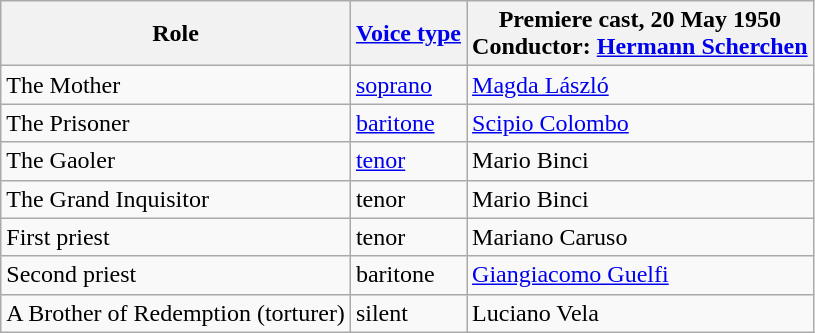<table class="wikitable">
<tr>
<th>Role</th>
<th><a href='#'>Voice type</a></th>
<th>Premiere cast, 20 May 1950<br>Conductor: <a href='#'>Hermann Scherchen</a></th>
</tr>
<tr>
<td>The Mother</td>
<td><a href='#'>soprano</a></td>
<td><a href='#'>Magda László</a></td>
</tr>
<tr>
<td>The Prisoner</td>
<td><a href='#'>baritone</a></td>
<td><a href='#'>Scipio Colombo</a></td>
</tr>
<tr>
<td>The Gaoler</td>
<td><a href='#'>tenor</a></td>
<td>Mario Binci</td>
</tr>
<tr>
<td>The Grand Inquisitor</td>
<td>tenor</td>
<td>Mario Binci</td>
</tr>
<tr>
<td>First priest</td>
<td>tenor</td>
<td>Mariano Caruso</td>
</tr>
<tr>
<td>Second priest</td>
<td>baritone</td>
<td><a href='#'>Giangiacomo Guelfi</a></td>
</tr>
<tr>
<td>A Brother of Redemption (torturer)</td>
<td>silent</td>
<td>Luciano Vela</td>
</tr>
</table>
